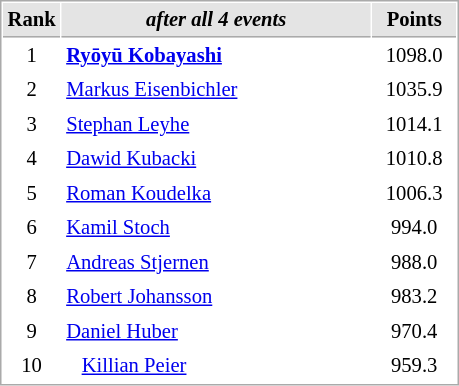<table cellspacing="1" cellpadding="3" style="border:1px solid #AAAAAA;font-size:86%">
<tr style="background-color: #E4E4E4;">
<th style="border-bottom:1px solid #AAAAAA; width: 10px;">Rank</th>
<th style="border-bottom:1px solid #AAAAAA; width: 200px;"><em>after all 4 events</em></th>
<th style="border-bottom:1px solid #AAAAAA; width: 50px;">Points</th>
</tr>
<tr>
<td align=center>1</td>
<td> <strong><a href='#'>Ryōyū Kobayashi</a></strong></td>
<td align=center>1098.0</td>
</tr>
<tr>
<td align=center>2</td>
<td> <a href='#'>Markus Eisenbichler</a></td>
<td align=center>1035.9</td>
</tr>
<tr>
<td align=center>3</td>
<td> <a href='#'>Stephan Leyhe</a></td>
<td align=center>1014.1</td>
</tr>
<tr>
<td align=center>4</td>
<td> <a href='#'>Dawid Kubacki</a></td>
<td align=center>1010.8</td>
</tr>
<tr>
<td align=center>5</td>
<td> <a href='#'>Roman Koudelka</a></td>
<td align=center>1006.3</td>
</tr>
<tr>
<td align=center>6</td>
<td> <a href='#'>Kamil Stoch</a></td>
<td align=center>994.0</td>
</tr>
<tr>
<td align=center>7</td>
<td> <a href='#'>Andreas Stjernen</a></td>
<td align=center>988.0</td>
</tr>
<tr>
<td align=center>8</td>
<td> <a href='#'>Robert Johansson</a></td>
<td align=center>983.2</td>
</tr>
<tr>
<td align=center>9</td>
<td> <a href='#'>Daniel Huber</a></td>
<td align=center>970.4</td>
</tr>
<tr>
<td align=center>10</td>
<td>   <a href='#'>Killian Peier</a></td>
<td align=center>959.3</td>
</tr>
</table>
